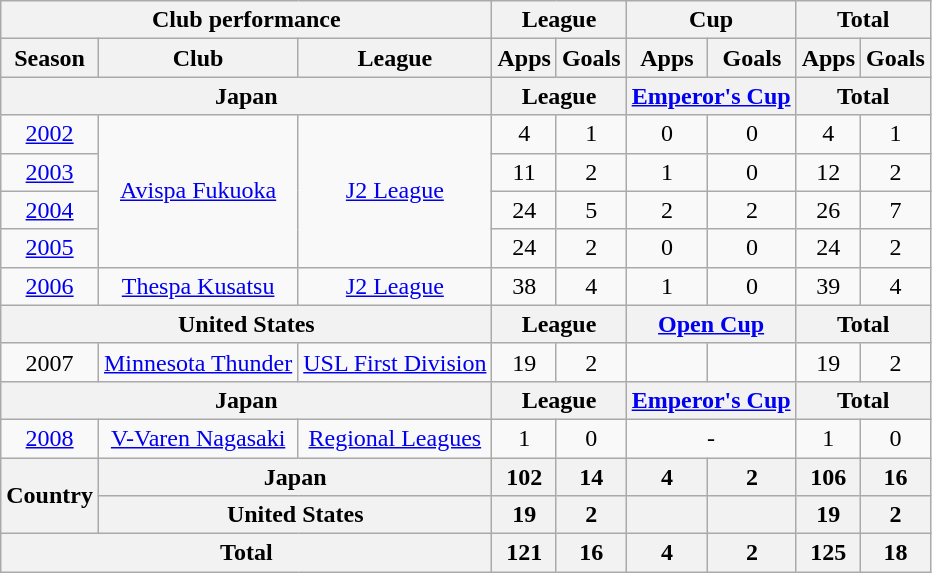<table class="wikitable" style="text-align:center;">
<tr>
<th colspan=3>Club performance</th>
<th colspan=2>League</th>
<th colspan=2>Cup</th>
<th colspan=2>Total</th>
</tr>
<tr>
<th>Season</th>
<th>Club</th>
<th>League</th>
<th>Apps</th>
<th>Goals</th>
<th>Apps</th>
<th>Goals</th>
<th>Apps</th>
<th>Goals</th>
</tr>
<tr>
<th colspan=3>Japan</th>
<th colspan=2>League</th>
<th colspan=2><a href='#'>Emperor's Cup</a></th>
<th colspan=2>Total</th>
</tr>
<tr>
<td><a href='#'>2002</a></td>
<td rowspan="4"><a href='#'>Avispa Fukuoka</a></td>
<td rowspan="4"><a href='#'>J2 League</a></td>
<td>4</td>
<td>1</td>
<td>0</td>
<td>0</td>
<td>4</td>
<td>1</td>
</tr>
<tr>
<td><a href='#'>2003</a></td>
<td>11</td>
<td>2</td>
<td>1</td>
<td>0</td>
<td>12</td>
<td>2</td>
</tr>
<tr>
<td><a href='#'>2004</a></td>
<td>24</td>
<td>5</td>
<td>2</td>
<td>2</td>
<td>26</td>
<td>7</td>
</tr>
<tr>
<td><a href='#'>2005</a></td>
<td>24</td>
<td>2</td>
<td>0</td>
<td>0</td>
<td>24</td>
<td>2</td>
</tr>
<tr>
<td><a href='#'>2006</a></td>
<td><a href='#'>Thespa Kusatsu</a></td>
<td><a href='#'>J2 League</a></td>
<td>38</td>
<td>4</td>
<td>1</td>
<td>0</td>
<td>39</td>
<td>4</td>
</tr>
<tr>
<th colspan=3>United States</th>
<th colspan=2>League</th>
<th colspan=2><a href='#'>Open Cup</a></th>
<th colspan=2>Total</th>
</tr>
<tr>
<td>2007</td>
<td><a href='#'>Minnesota Thunder</a></td>
<td><a href='#'>USL First Division</a></td>
<td>19</td>
<td>2</td>
<td></td>
<td></td>
<td>19</td>
<td>2</td>
</tr>
<tr>
<th colspan=3>Japan</th>
<th colspan=2>League</th>
<th colspan=2><a href='#'>Emperor's Cup</a></th>
<th colspan=2>Total</th>
</tr>
<tr>
<td><a href='#'>2008</a></td>
<td><a href='#'>V-Varen Nagasaki</a></td>
<td><a href='#'>Regional Leagues</a></td>
<td>1</td>
<td>0</td>
<td colspan="2">-</td>
<td>1</td>
<td>0</td>
</tr>
<tr>
<th rowspan=2>Country</th>
<th colspan=2>Japan</th>
<th>102</th>
<th>14</th>
<th>4</th>
<th>2</th>
<th>106</th>
<th>16</th>
</tr>
<tr>
<th colspan=2>United States</th>
<th>19</th>
<th>2</th>
<th></th>
<th></th>
<th>19</th>
<th>2</th>
</tr>
<tr>
<th colspan=3>Total</th>
<th>121</th>
<th>16</th>
<th>4</th>
<th>2</th>
<th>125</th>
<th>18</th>
</tr>
</table>
